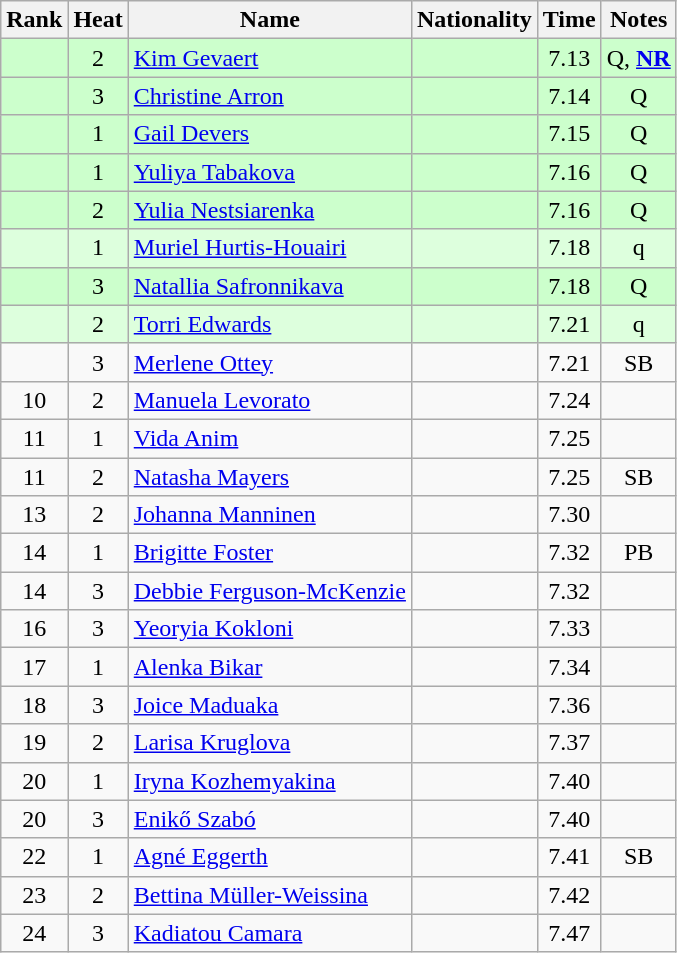<table class="wikitable sortable" style="text-align:center">
<tr>
<th>Rank</th>
<th>Heat</th>
<th>Name</th>
<th>Nationality</th>
<th>Time</th>
<th>Notes</th>
</tr>
<tr bgcolor=ccffcc>
<td></td>
<td>2</td>
<td align="left"><a href='#'>Kim Gevaert</a></td>
<td align=left></td>
<td>7.13</td>
<td>Q, <strong><a href='#'>NR</a></strong></td>
</tr>
<tr bgcolor=ccffcc>
<td></td>
<td>3</td>
<td align="left"><a href='#'>Christine Arron</a></td>
<td align=left></td>
<td>7.14</td>
<td>Q</td>
</tr>
<tr bgcolor=ccffcc>
<td></td>
<td>1</td>
<td align="left"><a href='#'>Gail Devers</a></td>
<td align=left></td>
<td>7.15</td>
<td>Q</td>
</tr>
<tr bgcolor=ccffcc>
<td></td>
<td>1</td>
<td align="left"><a href='#'>Yuliya Tabakova</a></td>
<td align=left></td>
<td>7.16</td>
<td>Q</td>
</tr>
<tr bgcolor=ccffcc>
<td></td>
<td>2</td>
<td align="left"><a href='#'>Yulia Nestsiarenka</a></td>
<td align=left></td>
<td>7.16</td>
<td>Q</td>
</tr>
<tr bgcolor=ddffdd>
<td></td>
<td>1</td>
<td align="left"><a href='#'>Muriel Hurtis-Houairi</a></td>
<td align=left></td>
<td>7.18</td>
<td>q</td>
</tr>
<tr bgcolor=ccffcc>
<td></td>
<td>3</td>
<td align="left"><a href='#'>Natallia Safronnikava</a></td>
<td align=left></td>
<td>7.18</td>
<td>Q</td>
</tr>
<tr bgcolor=ddffdd>
<td></td>
<td>2</td>
<td align="left"><a href='#'>Torri Edwards</a></td>
<td align=left></td>
<td>7.21</td>
<td>q</td>
</tr>
<tr>
<td></td>
<td>3</td>
<td align="left"><a href='#'>Merlene Ottey</a></td>
<td align=left></td>
<td>7.21</td>
<td>SB</td>
</tr>
<tr>
<td>10</td>
<td>2</td>
<td align="left"><a href='#'>Manuela Levorato</a></td>
<td align=left></td>
<td>7.24</td>
<td></td>
</tr>
<tr>
<td>11</td>
<td>1</td>
<td align="left"><a href='#'>Vida Anim</a></td>
<td align=left></td>
<td>7.25</td>
<td></td>
</tr>
<tr>
<td>11</td>
<td>2</td>
<td align="left"><a href='#'>Natasha Mayers</a></td>
<td align=left></td>
<td>7.25</td>
<td>SB</td>
</tr>
<tr>
<td>13</td>
<td>2</td>
<td align="left"><a href='#'>Johanna Manninen</a></td>
<td align=left></td>
<td>7.30</td>
<td></td>
</tr>
<tr>
<td>14</td>
<td>1</td>
<td align="left"><a href='#'>Brigitte Foster</a></td>
<td align=left></td>
<td>7.32</td>
<td>PB</td>
</tr>
<tr>
<td>14</td>
<td>3</td>
<td align="left"><a href='#'>Debbie Ferguson-McKenzie</a></td>
<td align=left></td>
<td>7.32</td>
<td></td>
</tr>
<tr>
<td>16</td>
<td>3</td>
<td align="left"><a href='#'>Yeoryia Kokloni</a></td>
<td align=left></td>
<td>7.33</td>
<td></td>
</tr>
<tr>
<td>17</td>
<td>1</td>
<td align="left"><a href='#'>Alenka Bikar</a></td>
<td align=left></td>
<td>7.34</td>
<td></td>
</tr>
<tr>
<td>18</td>
<td>3</td>
<td align="left"><a href='#'>Joice Maduaka</a></td>
<td align=left></td>
<td>7.36</td>
<td></td>
</tr>
<tr>
<td>19</td>
<td>2</td>
<td align="left"><a href='#'>Larisa Kruglova</a></td>
<td align=left></td>
<td>7.37</td>
<td></td>
</tr>
<tr>
<td>20</td>
<td>1</td>
<td align="left"><a href='#'>Iryna Kozhemyakina</a></td>
<td align=left></td>
<td>7.40</td>
<td></td>
</tr>
<tr>
<td>20</td>
<td>3</td>
<td align="left"><a href='#'>Enikő Szabó</a></td>
<td align=left></td>
<td>7.40</td>
<td></td>
</tr>
<tr>
<td>22</td>
<td>1</td>
<td align="left"><a href='#'>Agné Eggerth</a></td>
<td align=left></td>
<td>7.41</td>
<td>SB</td>
</tr>
<tr>
<td>23</td>
<td>2</td>
<td align="left"><a href='#'>Bettina Müller-Weissina</a></td>
<td align=left></td>
<td>7.42</td>
<td></td>
</tr>
<tr>
<td>24</td>
<td>3</td>
<td align="left"><a href='#'>Kadiatou Camara</a></td>
<td align=left></td>
<td>7.47</td>
<td></td>
</tr>
</table>
